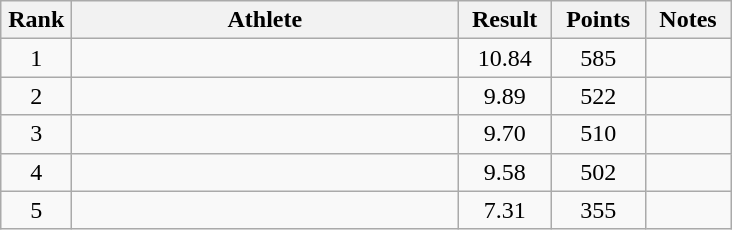<table class="wikitable" style="text-align:center">
<tr>
<th width=40>Rank</th>
<th width=250>Athlete</th>
<th width=55>Result</th>
<th width=55>Points</th>
<th width=50>Notes</th>
</tr>
<tr>
<td>1</td>
<td align=left></td>
<td>10.84</td>
<td>585</td>
<td></td>
</tr>
<tr>
<td>2</td>
<td align=left></td>
<td>9.89</td>
<td>522</td>
<td></td>
</tr>
<tr>
<td>3</td>
<td align=left></td>
<td>9.70</td>
<td>510</td>
<td></td>
</tr>
<tr>
<td>4</td>
<td align=left></td>
<td>9.58</td>
<td>502</td>
<td></td>
</tr>
<tr>
<td>5</td>
<td align=left></td>
<td>7.31</td>
<td>355</td>
<td></td>
</tr>
</table>
